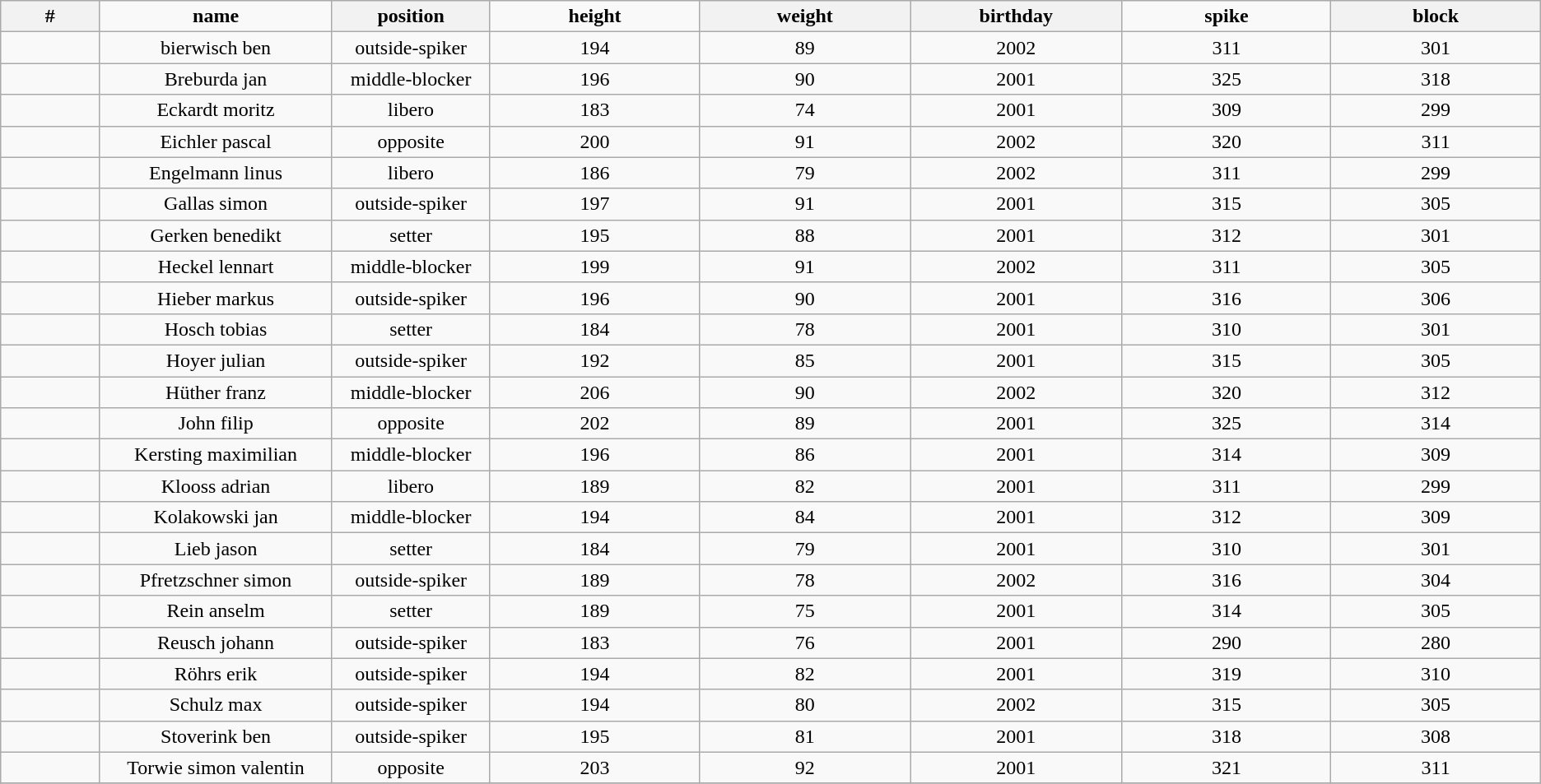<table Class="wikitable sortable" style="text-align:center;">
<tr>
<th Style="width:5em">#</th>
<td style="width:12em"><strong>name</strong></td>
<th Style="width:8em"><strong>position</strong></th>
<td style="width:11em"><strong>height</strong></td>
<th Style="width:11em"><strong>weight</strong></th>
<th Style="width:11em"><strong>birthday</strong></th>
<td style="width:11em"><strong>spike</strong></td>
<th Style="width:11em"><strong>block</strong></th>
</tr>
<tr>
<td></td>
<td>bierwisch ben</td>
<td>outside-spiker</td>
<td>194</td>
<td>89</td>
<td>2002</td>
<td>311</td>
<td>301</td>
</tr>
<tr>
<td></td>
<td>Breburda jan</td>
<td>middle-blocker</td>
<td>196</td>
<td>90</td>
<td>2001</td>
<td>325</td>
<td>318</td>
</tr>
<tr>
<td></td>
<td>Eckardt moritz</td>
<td>libero</td>
<td>183</td>
<td>74</td>
<td>2001</td>
<td>309</td>
<td>299</td>
</tr>
<tr>
<td></td>
<td>Eichler pascal</td>
<td>opposite</td>
<td>200</td>
<td>91</td>
<td>2002</td>
<td>320</td>
<td>311</td>
</tr>
<tr>
<td></td>
<td>Engelmann linus</td>
<td>libero</td>
<td>186</td>
<td>79</td>
<td>2002</td>
<td>311</td>
<td>299</td>
</tr>
<tr>
<td></td>
<td>Gallas simon</td>
<td>outside-spiker</td>
<td>197</td>
<td>91</td>
<td>2001</td>
<td>315</td>
<td>305</td>
</tr>
<tr>
<td></td>
<td>Gerken benedikt</td>
<td>setter</td>
<td>195</td>
<td>88</td>
<td>2001</td>
<td>312</td>
<td>301</td>
</tr>
<tr>
<td></td>
<td>Heckel lennart</td>
<td>middle-blocker</td>
<td>199</td>
<td>91</td>
<td>2002</td>
<td>311</td>
<td>305</td>
</tr>
<tr>
<td></td>
<td>Hieber markus</td>
<td>outside-spiker</td>
<td>196</td>
<td>90</td>
<td>2001</td>
<td>316</td>
<td>306</td>
</tr>
<tr>
<td></td>
<td>Hosch tobias</td>
<td>setter</td>
<td>184</td>
<td>78</td>
<td>2001</td>
<td>310</td>
<td>301</td>
</tr>
<tr>
<td></td>
<td>Hoyer julian</td>
<td>outside-spiker</td>
<td>192</td>
<td>85</td>
<td>2001</td>
<td>315</td>
<td>305</td>
</tr>
<tr>
<td></td>
<td>Hüther franz</td>
<td>middle-blocker</td>
<td>206</td>
<td>90</td>
<td>2002</td>
<td>320</td>
<td>312</td>
</tr>
<tr>
<td></td>
<td>John filip</td>
<td>opposite</td>
<td>202</td>
<td>89</td>
<td>2001</td>
<td>325</td>
<td>314</td>
</tr>
<tr>
<td></td>
<td>Kersting maximilian</td>
<td>middle-blocker</td>
<td>196</td>
<td>86</td>
<td>2001</td>
<td>314</td>
<td>309</td>
</tr>
<tr>
<td></td>
<td>Klooss adrian</td>
<td>libero</td>
<td>189</td>
<td>82</td>
<td>2001</td>
<td>311</td>
<td>299</td>
</tr>
<tr>
<td></td>
<td>Kolakowski jan</td>
<td>middle-blocker</td>
<td>194</td>
<td>84</td>
<td>2001</td>
<td>312</td>
<td>309</td>
</tr>
<tr>
<td></td>
<td>Lieb jason</td>
<td>setter</td>
<td>184</td>
<td>79</td>
<td>2001</td>
<td>310</td>
<td>301</td>
</tr>
<tr>
<td></td>
<td>Pfretzschner simon</td>
<td>outside-spiker</td>
<td>189</td>
<td>78</td>
<td>2002</td>
<td>316</td>
<td>304</td>
</tr>
<tr>
<td></td>
<td>Rein anselm</td>
<td>setter</td>
<td>189</td>
<td>75</td>
<td>2001</td>
<td>314</td>
<td>305</td>
</tr>
<tr>
<td></td>
<td>Reusch johann</td>
<td>outside-spiker</td>
<td>183</td>
<td>76</td>
<td>2001</td>
<td>290</td>
<td>280</td>
</tr>
<tr>
<td></td>
<td>Röhrs erik</td>
<td>outside-spiker</td>
<td>194</td>
<td>82</td>
<td>2001</td>
<td>319</td>
<td>310</td>
</tr>
<tr>
<td></td>
<td>Schulz max</td>
<td>outside-spiker</td>
<td>194</td>
<td>80</td>
<td>2002</td>
<td>315</td>
<td>305</td>
</tr>
<tr>
<td></td>
<td>Stoverink ben</td>
<td>outside-spiker</td>
<td>195</td>
<td>81</td>
<td>2001</td>
<td>318</td>
<td>308</td>
</tr>
<tr>
<td></td>
<td>Torwie simon valentin</td>
<td>opposite</td>
<td>203</td>
<td>92</td>
<td>2001</td>
<td>321</td>
<td>311</td>
</tr>
<tr>
</tr>
</table>
